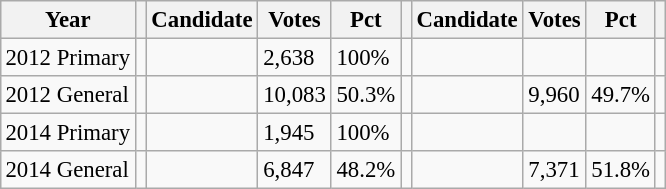<table class="wikitable" style="margin:0.5em ; font-size:95%">
<tr>
<th>Year</th>
<th></th>
<th>Candidate</th>
<th>Votes</th>
<th>Pct</th>
<th></th>
<th>Candidate</th>
<th>Votes</th>
<th>Pct</th>
<th></th>
</tr>
<tr>
<td>2012 Primary</td>
<td></td>
<td></td>
<td>2,638</td>
<td>100%</td>
<td></td>
<td></td>
<td></td>
<td></td>
<td></td>
</tr>
<tr>
<td>2012 General</td>
<td></td>
<td></td>
<td>10,083</td>
<td>50.3%</td>
<td></td>
<td></td>
<td>9,960</td>
<td>49.7%</td>
<td></td>
</tr>
<tr>
<td>2014 Primary</td>
<td></td>
<td></td>
<td>1,945</td>
<td>100%</td>
<td></td>
<td></td>
<td></td>
<td></td>
<td></td>
</tr>
<tr>
<td>2014 General</td>
<td></td>
<td></td>
<td>6,847</td>
<td>48.2%</td>
<td></td>
<td></td>
<td>7,371</td>
<td>51.8%</td>
<td></td>
</tr>
</table>
